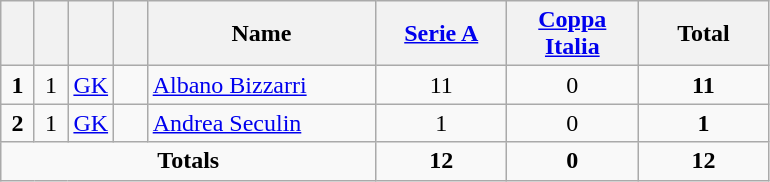<table class="wikitable" style="text-align:center">
<tr>
<th width=15></th>
<th width=15></th>
<th width=15></th>
<th width=15></th>
<th width=145>Name</th>
<th width=80><a href='#'>Serie A</a></th>
<th width=80><a href='#'>Coppa Italia</a></th>
<th width=80>Total</th>
</tr>
<tr>
<td><strong>1</strong></td>
<td>1</td>
<td><a href='#'>GK</a></td>
<td></td>
<td align=left><a href='#'>Albano Bizzarri</a></td>
<td>11</td>
<td>0</td>
<td><strong>11</strong></td>
</tr>
<tr>
<td><strong>2</strong></td>
<td>1</td>
<td><a href='#'>GK</a></td>
<td></td>
<td align=left><a href='#'>Andrea Seculin</a></td>
<td>1</td>
<td>0</td>
<td><strong>1</strong></td>
</tr>
<tr>
<td colspan=5><strong>Totals</strong></td>
<td><strong>12</strong></td>
<td><strong>0</strong></td>
<td><strong>12</strong></td>
</tr>
</table>
